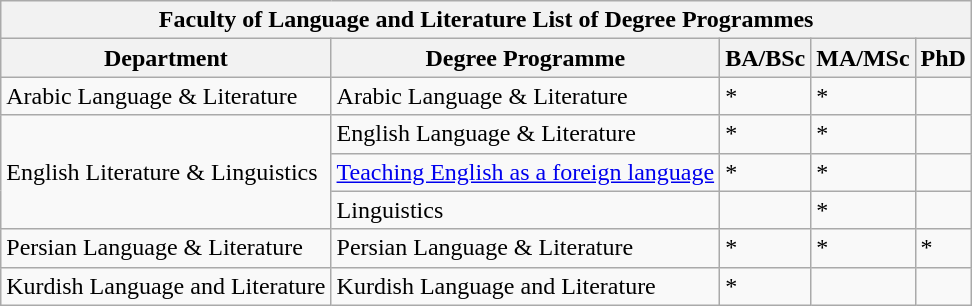<table class="wikitable">
<tr>
<th colspan="5">Faculty of Language and Literature List of Degree Programmes</th>
</tr>
<tr>
<th>Department</th>
<th>Degree Programme</th>
<th>BA/BSc</th>
<th>MA/MSc</th>
<th>PhD</th>
</tr>
<tr>
<td>Arabic Language & Literature</td>
<td>Arabic Language & Literature</td>
<td>*</td>
<td>*</td>
<td></td>
</tr>
<tr>
<td rowspan="3">English Literature & Linguistics</td>
<td>English Language & Literature</td>
<td>*</td>
<td>*</td>
<td></td>
</tr>
<tr>
<td><a href='#'>Teaching English as a foreign language</a></td>
<td>*</td>
<td>*</td>
<td></td>
</tr>
<tr>
<td>Linguistics</td>
<td></td>
<td>*</td>
<td></td>
</tr>
<tr>
<td>Persian Language & Literature</td>
<td>Persian Language & Literature</td>
<td>*</td>
<td>*</td>
<td>*</td>
</tr>
<tr>
<td>Kurdish Language and Literature</td>
<td>Kurdish Language and Literature</td>
<td>*</td>
<td></td>
<td></td>
</tr>
</table>
